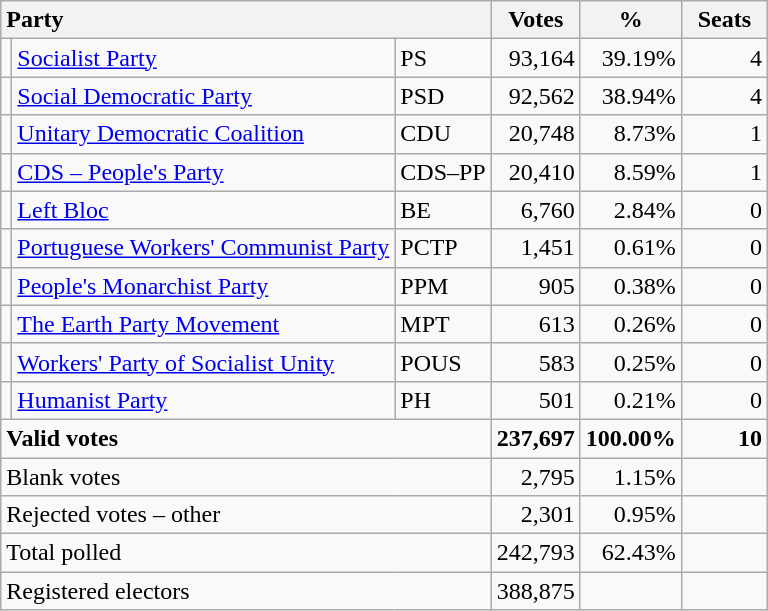<table class="wikitable" border="1" style="text-align:right;">
<tr>
<th style="text-align:left;" colspan=3>Party</th>
<th align=center width="50">Votes</th>
<th align=center width="50">%</th>
<th align=center width="50">Seats</th>
</tr>
<tr>
<td></td>
<td align=left><a href='#'>Socialist Party</a></td>
<td align=left>PS</td>
<td>93,164</td>
<td>39.19%</td>
<td>4</td>
</tr>
<tr>
<td></td>
<td align=left><a href='#'>Social Democratic Party</a></td>
<td align=left>PSD</td>
<td>92,562</td>
<td>38.94%</td>
<td>4</td>
</tr>
<tr>
<td></td>
<td align=left style="white-space: nowrap;"><a href='#'>Unitary Democratic Coalition</a></td>
<td align=left>CDU</td>
<td>20,748</td>
<td>8.73%</td>
<td>1</td>
</tr>
<tr>
<td></td>
<td align=left><a href='#'>CDS – People's Party</a></td>
<td align=left style="white-space: nowrap;">CDS–PP</td>
<td>20,410</td>
<td>8.59%</td>
<td>1</td>
</tr>
<tr>
<td></td>
<td align=left><a href='#'>Left Bloc</a></td>
<td align=left>BE</td>
<td>6,760</td>
<td>2.84%</td>
<td>0</td>
</tr>
<tr>
<td></td>
<td align=left><a href='#'>Portuguese Workers' Communist Party</a></td>
<td align=left>PCTP</td>
<td>1,451</td>
<td>0.61%</td>
<td>0</td>
</tr>
<tr>
<td></td>
<td align=left><a href='#'>People's Monarchist Party</a></td>
<td align=left>PPM</td>
<td>905</td>
<td>0.38%</td>
<td>0</td>
</tr>
<tr>
<td></td>
<td align=left><a href='#'>The Earth Party Movement</a></td>
<td align=left>MPT</td>
<td>613</td>
<td>0.26%</td>
<td>0</td>
</tr>
<tr>
<td></td>
<td align=left><a href='#'>Workers' Party of Socialist Unity</a></td>
<td align=left>POUS</td>
<td>583</td>
<td>0.25%</td>
<td>0</td>
</tr>
<tr>
<td></td>
<td align=left><a href='#'>Humanist Party</a></td>
<td align=left>PH</td>
<td>501</td>
<td>0.21%</td>
<td>0</td>
</tr>
<tr style="font-weight:bold">
<td align=left colspan=3>Valid votes</td>
<td>237,697</td>
<td>100.00%</td>
<td>10</td>
</tr>
<tr>
<td align=left colspan=3>Blank votes</td>
<td>2,795</td>
<td>1.15%</td>
<td></td>
</tr>
<tr>
<td align=left colspan=3>Rejected votes – other</td>
<td>2,301</td>
<td>0.95%</td>
<td></td>
</tr>
<tr>
<td align=left colspan=3>Total polled</td>
<td>242,793</td>
<td>62.43%</td>
<td></td>
</tr>
<tr>
<td align=left colspan=3>Registered electors</td>
<td>388,875</td>
<td></td>
<td></td>
</tr>
</table>
